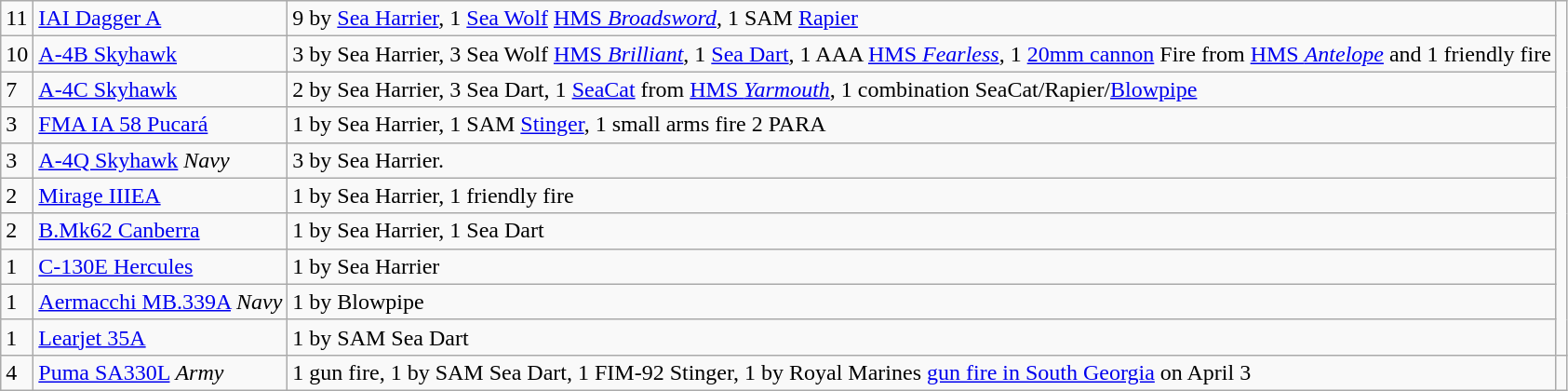<table class="wikitable">
<tr>
<td>11</td>
<td><a href='#'>IAI Dagger A</a></td>
<td>9 by <a href='#'>Sea Harrier</a>, 1 <a href='#'>Sea Wolf</a> <a href='#'>HMS <em>Broadsword</em></a>, 1 SAM <a href='#'>Rapier</a></td>
</tr>
<tr>
<td>10</td>
<td><a href='#'>A-4B Skyhawk</a></td>
<td>3 by Sea Harrier, 3 Sea Wolf <a href='#'>HMS <em>Brilliant</em></a>, 1 <a href='#'>Sea Dart</a>, 1 AAA <a href='#'>HMS <em>Fearless</em></a>, 1 <a href='#'>20mm cannon</a> Fire from <a href='#'>HMS <em>Antelope</em></a> and 1 friendly fire</td>
</tr>
<tr>
<td>7</td>
<td><a href='#'>A-4C Skyhawk</a></td>
<td>2 by Sea Harrier, 3 Sea Dart, 1 <a href='#'>SeaCat</a> from <a href='#'>HMS <em>Yarmouth</em></a>, 1 combination SeaCat/Rapier/<a href='#'>Blowpipe</a></td>
</tr>
<tr>
<td>3</td>
<td><a href='#'>FMA IA 58 Pucará</a></td>
<td>1 by Sea Harrier, 1 SAM <a href='#'>Stinger</a>, 1 small arms fire 2 PARA</td>
</tr>
<tr>
<td>3</td>
<td><a href='#'>A-4Q Skyhawk</a> <em>Navy</em></td>
<td>3 by Sea Harrier.</td>
</tr>
<tr>
<td>2</td>
<td><a href='#'>Mirage IIIEA</a></td>
<td>1 by Sea Harrier, 1 friendly fire</td>
</tr>
<tr>
<td>2</td>
<td><a href='#'>B.Mk62 Canberra</a></td>
<td>1 by Sea Harrier, 1 Sea Dart</td>
</tr>
<tr>
<td>1</td>
<td><a href='#'>C-130E Hercules</a></td>
<td>1 by Sea Harrier</td>
</tr>
<tr>
<td>1</td>
<td><a href='#'>Aermacchi MB.339A</a> <em>Navy</em></td>
<td>1 by Blowpipe</td>
</tr>
<tr>
<td>1</td>
<td><a href='#'>Learjet 35A</a></td>
<td>1 by SAM Sea Dart</td>
</tr>
<tr>
<td>4</td>
<td><a href='#'>Puma SA330L</a> <em>Army</em></td>
<td>1 gun fire, 1 by SAM Sea Dart, 1 FIM-92 Stinger, 1  by Royal Marines <a href='#'>gun fire in South Georgia</a> on April 3</td>
<td></td>
</tr>
</table>
